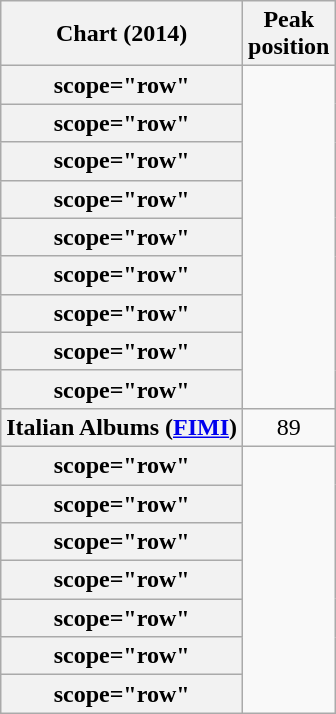<table class="wikitable sortable plainrowheaders">
<tr>
<th>Chart (2014)</th>
<th>Peak<br>position</th>
</tr>
<tr>
<th>scope="row"</th>
</tr>
<tr>
<th>scope="row"</th>
</tr>
<tr>
<th>scope="row"</th>
</tr>
<tr>
<th>scope="row"</th>
</tr>
<tr>
<th>scope="row"</th>
</tr>
<tr>
<th>scope="row"</th>
</tr>
<tr>
<th>scope="row"</th>
</tr>
<tr>
<th>scope="row"</th>
</tr>
<tr>
<th>scope="row"</th>
</tr>
<tr>
<th scope="row">Italian Albums (<a href='#'>FIMI</a>)</th>
<td align="center">89</td>
</tr>
<tr>
<th>scope="row"</th>
</tr>
<tr>
<th>scope="row"</th>
</tr>
<tr>
<th>scope="row"</th>
</tr>
<tr>
<th>scope="row"</th>
</tr>
<tr>
<th>scope="row"</th>
</tr>
<tr>
<th>scope="row"</th>
</tr>
<tr>
<th>scope="row"</th>
</tr>
</table>
